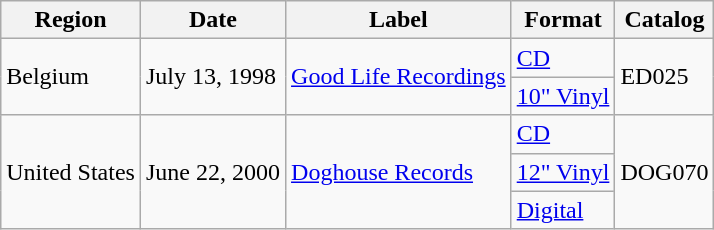<table class="wikitable" summary="The Fists of Time has been released several times since 1998 across a variety of media and markets">
<tr>
<th scope="col">Region</th>
<th scope="col">Date</th>
<th scope="col">Label</th>
<th scope="col">Format</th>
<th scope="col">Catalog</th>
</tr>
<tr>
<td rowspan="2">Belgium</td>
<td rowspan="2">July 13, 1998</td>
<td rowspan="2"><a href='#'>Good Life Recordings</a></td>
<td><a href='#'>CD</a></td>
<td rowspan="2">ED025</td>
</tr>
<tr>
<td><a href='#'>10" Vinyl</a></td>
</tr>
<tr>
<td rowspan="3">United States</td>
<td rowspan="3">June 22, 2000</td>
<td rowspan="3"><a href='#'>Doghouse Records</a></td>
<td><a href='#'>CD</a></td>
<td rowspan="3">DOG070</td>
</tr>
<tr>
<td><a href='#'>12" Vinyl</a></td>
</tr>
<tr>
<td><a href='#'>Digital</a></td>
</tr>
</table>
